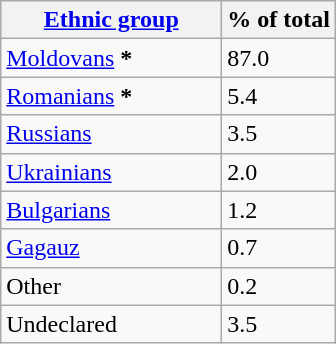<table class="wikitable sortable">
<tr>
<th style="width:140px;"><a href='#'>Ethnic group</a></th>
<th>% of total</th>
</tr>
<tr>
<td><a href='#'>Moldovans</a> <strong>*</strong></td>
<td>87.0</td>
</tr>
<tr>
<td><a href='#'>Romanians</a> <strong>*</strong></td>
<td>5.4</td>
</tr>
<tr>
<td><a href='#'>Russians</a></td>
<td>3.5</td>
</tr>
<tr>
<td><a href='#'>Ukrainians</a></td>
<td>2.0</td>
</tr>
<tr>
<td><a href='#'>Bulgarians</a></td>
<td>1.2</td>
</tr>
<tr>
<td><a href='#'>Gagauz</a></td>
<td>0.7</td>
</tr>
<tr>
<td>Other</td>
<td>0.2</td>
</tr>
<tr>
<td>Undeclared</td>
<td>3.5</td>
</tr>
</table>
